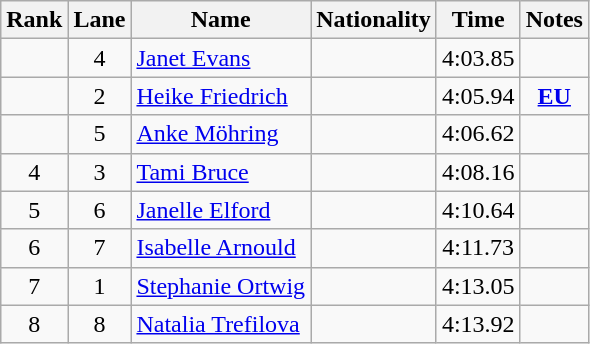<table class="wikitable sortable" style="text-align:center">
<tr>
<th>Rank</th>
<th>Lane</th>
<th>Name</th>
<th>Nationality</th>
<th>Time</th>
<th>Notes</th>
</tr>
<tr>
<td></td>
<td>4</td>
<td align=left><a href='#'>Janet Evans</a></td>
<td align=left></td>
<td>4:03.85</td>
<td></td>
</tr>
<tr>
<td></td>
<td>2</td>
<td align=left><a href='#'>Heike Friedrich</a></td>
<td align=left></td>
<td>4:05.94</td>
<td><strong><a href='#'>EU</a></strong></td>
</tr>
<tr>
<td></td>
<td>5</td>
<td align=left><a href='#'>Anke Möhring</a></td>
<td align=left></td>
<td>4:06.62</td>
<td></td>
</tr>
<tr>
<td>4</td>
<td>3</td>
<td align=left><a href='#'>Tami Bruce</a></td>
<td align=left></td>
<td>4:08.16</td>
<td></td>
</tr>
<tr>
<td>5</td>
<td>6</td>
<td align=left><a href='#'>Janelle Elford</a></td>
<td align=left></td>
<td>4:10.64</td>
<td></td>
</tr>
<tr>
<td>6</td>
<td>7</td>
<td align=left><a href='#'>Isabelle Arnould</a></td>
<td align=left></td>
<td>4:11.73</td>
<td></td>
</tr>
<tr>
<td>7</td>
<td>1</td>
<td align=left><a href='#'>Stephanie Ortwig</a></td>
<td align=left></td>
<td>4:13.05</td>
<td></td>
</tr>
<tr>
<td>8</td>
<td>8</td>
<td align=left><a href='#'>Natalia Trefilova</a></td>
<td align=left></td>
<td>4:13.92</td>
<td></td>
</tr>
</table>
